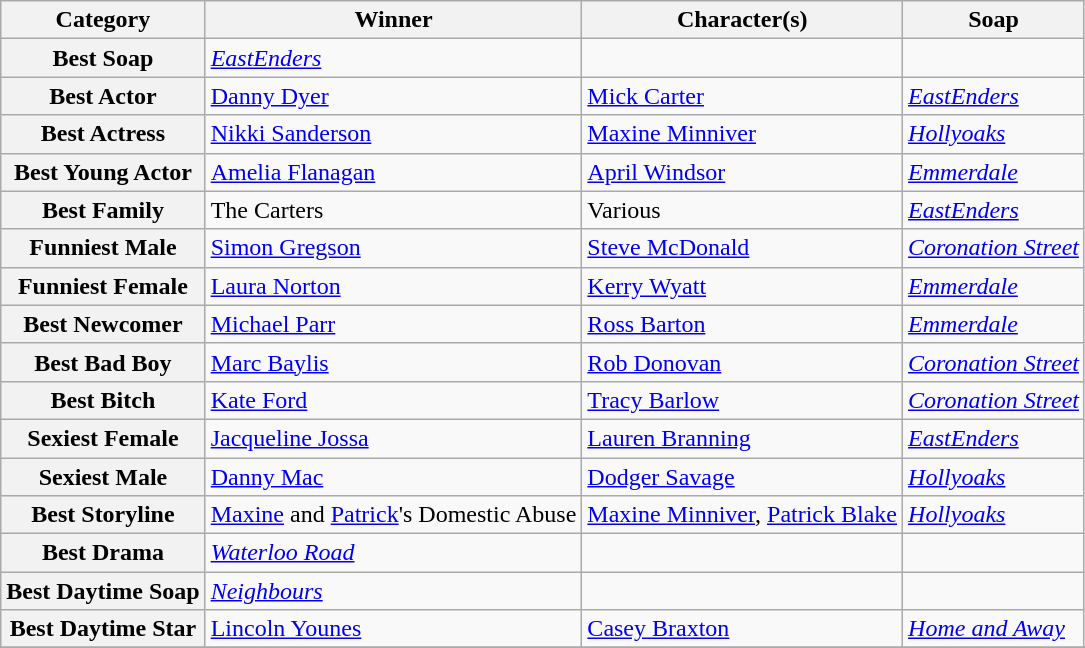<table class="wikitable" style="font-size: 100%;">
<tr>
<th>Category</th>
<th>Winner</th>
<th>Character(s)</th>
<th>Soap</th>
</tr>
<tr>
<th>Best Soap</th>
<td><em><a href='#'>EastEnders</a></em></td>
<td></td>
<td></td>
</tr>
<tr>
<th>Best Actor</th>
<td><a href='#'>Danny Dyer</a></td>
<td><a href='#'>Mick Carter</a></td>
<td><em><a href='#'>EastEnders</a></em></td>
</tr>
<tr>
<th>Best Actress</th>
<td><a href='#'>Nikki Sanderson</a></td>
<td><a href='#'>Maxine Minniver</a></td>
<td><em><a href='#'>Hollyoaks</a></em></td>
</tr>
<tr>
<th>Best Young Actor</th>
<td><a href='#'>Amelia Flanagan</a></td>
<td><a href='#'>April Windsor</a></td>
<td><em><a href='#'>Emmerdale</a></em></td>
</tr>
<tr>
<th>Best Family</th>
<td>The Carters</td>
<td>Various</td>
<td><em><a href='#'>EastEnders</a></em></td>
</tr>
<tr>
<th>Funniest Male</th>
<td><a href='#'>Simon Gregson</a></td>
<td><a href='#'>Steve McDonald</a></td>
<td><em><a href='#'>Coronation Street</a></em></td>
</tr>
<tr>
<th>Funniest Female</th>
<td><a href='#'>Laura Norton</a></td>
<td><a href='#'>Kerry Wyatt</a></td>
<td><em><a href='#'>Emmerdale</a></em></td>
</tr>
<tr>
<th>Best Newcomer</th>
<td><a href='#'>Michael Parr</a></td>
<td><a href='#'>Ross Barton</a></td>
<td><em><a href='#'>Emmerdale</a></em></td>
</tr>
<tr>
<th>Best Bad Boy</th>
<td><a href='#'>Marc Baylis</a></td>
<td><a href='#'>Rob Donovan</a></td>
<td><em><a href='#'>Coronation Street</a></em></td>
</tr>
<tr>
<th>Best Bitch</th>
<td><a href='#'>Kate Ford</a></td>
<td><a href='#'>Tracy Barlow</a></td>
<td><em><a href='#'>Coronation Street</a></em></td>
</tr>
<tr>
<th>Sexiest Female</th>
<td><a href='#'>Jacqueline Jossa</a></td>
<td><a href='#'>Lauren Branning</a></td>
<td><em><a href='#'>EastEnders</a></em></td>
</tr>
<tr>
<th>Sexiest Male</th>
<td><a href='#'>Danny Mac</a></td>
<td><a href='#'>Dodger Savage</a></td>
<td><em><a href='#'>Hollyoaks</a></em></td>
</tr>
<tr>
<th>Best Storyline</th>
<td><a href='#'>Maxine</a> and <a href='#'>Patrick</a>'s Domestic Abuse</td>
<td><a href='#'>Maxine Minniver</a>, <a href='#'>Patrick Blake</a></td>
<td><em><a href='#'>Hollyoaks</a></em></td>
</tr>
<tr>
<th>Best Drama</th>
<td><em><a href='#'>Waterloo Road</a></em></td>
<td></td>
<td></td>
</tr>
<tr>
<th>Best Daytime Soap</th>
<td><em><a href='#'>Neighbours</a></em></td>
<td></td>
<td></td>
</tr>
<tr>
<th>Best Daytime Star</th>
<td><a href='#'>Lincoln Younes</a></td>
<td><a href='#'>Casey Braxton</a></td>
<td><em><a href='#'>Home and Away</a></em></td>
</tr>
<tr>
</tr>
</table>
